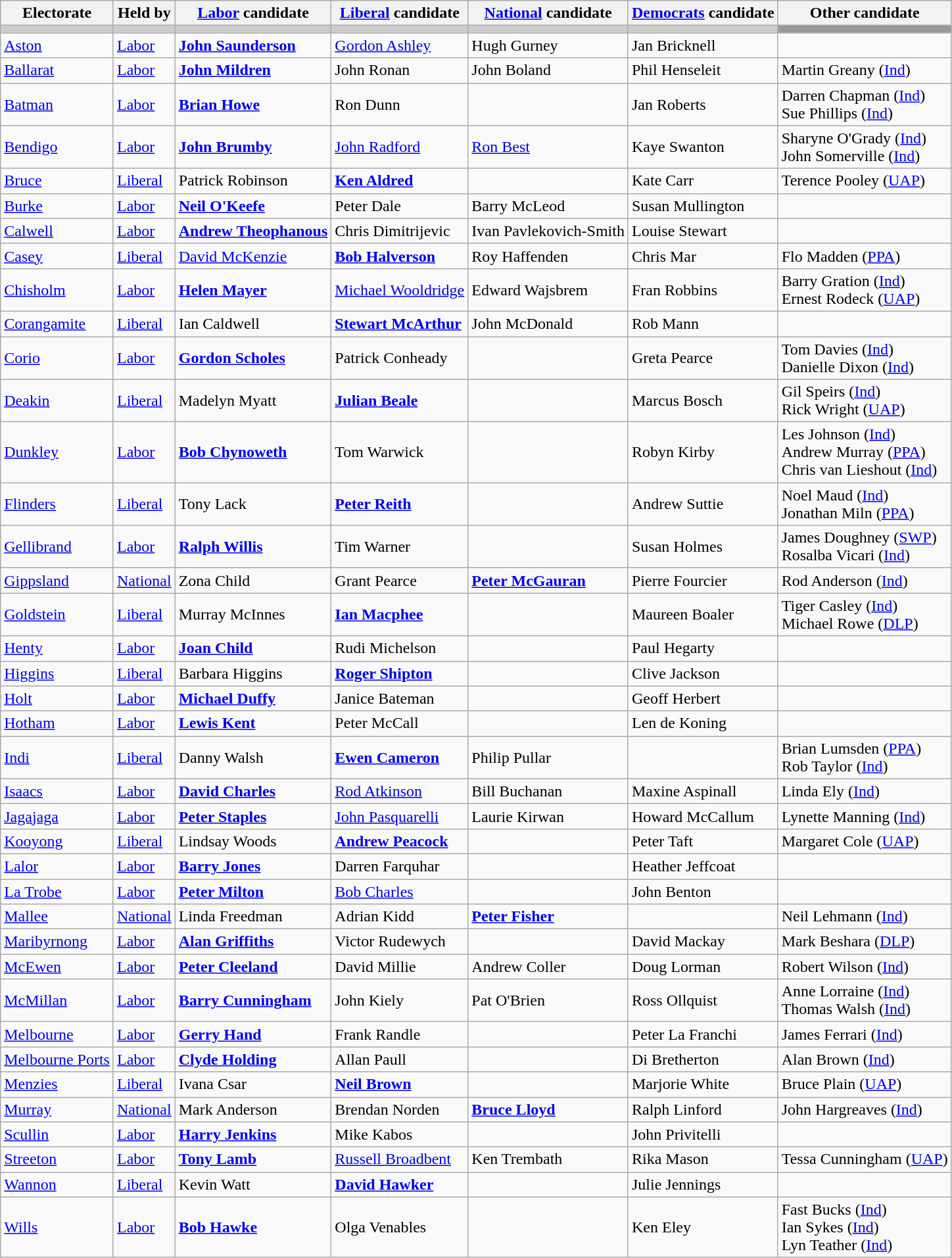<table class="wikitable">
<tr>
<th>Electorate</th>
<th>Held by</th>
<th><a href='#'>Labor</a> candidate</th>
<th><a href='#'>Liberal</a> candidate</th>
<th><a href='#'>National</a> candidate</th>
<th><a href='#'>Democrats</a> candidate</th>
<th>Other candidate</th>
</tr>
<tr bgcolor="#cccccc">
<td></td>
<td></td>
<td></td>
<td></td>
<td></td>
<td></td>
<td bgcolor="#999999"></td>
</tr>
<tr>
<td><a href='#'>Aston</a></td>
<td><a href='#'>Labor</a></td>
<td><strong><a href='#'>John Saunderson</a></strong></td>
<td><a href='#'>Gordon Ashley</a></td>
<td>Hugh Gurney</td>
<td>Jan Bricknell</td>
<td></td>
</tr>
<tr>
<td><a href='#'>Ballarat</a></td>
<td><a href='#'>Labor</a></td>
<td><strong><a href='#'>John Mildren</a></strong></td>
<td>John Ronan</td>
<td>John Boland</td>
<td>Phil Henseleit</td>
<td>Martin Greany (<a href='#'>Ind</a>)</td>
</tr>
<tr>
<td><a href='#'>Batman</a></td>
<td><a href='#'>Labor</a></td>
<td><strong><a href='#'>Brian Howe</a></strong></td>
<td>Ron Dunn</td>
<td></td>
<td>Jan Roberts</td>
<td>Darren Chapman (<a href='#'>Ind</a>)<br>Sue Phillips (<a href='#'>Ind</a>)</td>
</tr>
<tr>
<td><a href='#'>Bendigo</a></td>
<td><a href='#'>Labor</a></td>
<td><strong><a href='#'>John Brumby</a></strong></td>
<td><a href='#'>John Radford</a></td>
<td><a href='#'>Ron Best</a></td>
<td>Kaye Swanton</td>
<td>Sharyne O'Grady (<a href='#'>Ind</a>)<br>John Somerville (<a href='#'>Ind</a>)</td>
</tr>
<tr>
<td><a href='#'>Bruce</a></td>
<td><a href='#'>Liberal</a></td>
<td>Patrick Robinson</td>
<td><strong><a href='#'>Ken Aldred</a></strong></td>
<td></td>
<td>Kate Carr</td>
<td>Terence Pooley (<a href='#'>UAP</a>)</td>
</tr>
<tr>
<td><a href='#'>Burke</a></td>
<td><a href='#'>Labor</a></td>
<td><strong><a href='#'>Neil O'Keefe</a></strong></td>
<td>Peter Dale</td>
<td>Barry McLeod</td>
<td>Susan Mullington</td>
<td></td>
</tr>
<tr>
<td><a href='#'>Calwell</a></td>
<td><a href='#'>Labor</a></td>
<td><strong><a href='#'>Andrew Theophanous</a></strong></td>
<td>Chris Dimitrijevic</td>
<td>Ivan Pavlekovich-Smith</td>
<td>Louise Stewart</td>
<td></td>
</tr>
<tr>
<td><a href='#'>Casey</a></td>
<td><a href='#'>Liberal</a></td>
<td><a href='#'>David McKenzie</a></td>
<td><strong><a href='#'>Bob Halverson</a></strong></td>
<td>Roy Haffenden</td>
<td>Chris Mar</td>
<td>Flo Madden (<a href='#'>PPA</a>)</td>
</tr>
<tr>
<td><a href='#'>Chisholm</a></td>
<td><a href='#'>Labor</a></td>
<td><strong><a href='#'>Helen Mayer</a></strong></td>
<td><a href='#'>Michael Wooldridge</a></td>
<td>Edward Wajsbrem</td>
<td>Fran Robbins</td>
<td>Barry Gration (<a href='#'>Ind</a>)<br>Ernest Rodeck (<a href='#'>UAP</a>)</td>
</tr>
<tr>
<td><a href='#'>Corangamite</a></td>
<td><a href='#'>Liberal</a></td>
<td>Ian Caldwell</td>
<td><strong><a href='#'>Stewart McArthur</a></strong></td>
<td>John McDonald</td>
<td>Rob Mann</td>
<td></td>
</tr>
<tr>
<td><a href='#'>Corio</a></td>
<td><a href='#'>Labor</a></td>
<td><strong><a href='#'>Gordon Scholes</a></strong></td>
<td>Patrick Conheady</td>
<td></td>
<td>Greta Pearce</td>
<td>Tom Davies (<a href='#'>Ind</a>)<br>Danielle Dixon (<a href='#'>Ind</a>)</td>
</tr>
<tr>
<td><a href='#'>Deakin</a></td>
<td><a href='#'>Liberal</a></td>
<td>Madelyn Myatt</td>
<td><strong><a href='#'>Julian Beale</a></strong></td>
<td></td>
<td>Marcus Bosch</td>
<td>Gil Speirs (<a href='#'>Ind</a>)<br>Rick Wright (<a href='#'>UAP</a>)</td>
</tr>
<tr>
<td><a href='#'>Dunkley</a></td>
<td><a href='#'>Labor</a></td>
<td><strong><a href='#'>Bob Chynoweth</a></strong></td>
<td>Tom Warwick</td>
<td></td>
<td>Robyn Kirby</td>
<td>Les Johnson (<a href='#'>Ind</a>)<br>Andrew Murray (<a href='#'>PPA</a>)<br>Chris van Lieshout (<a href='#'>Ind</a>)</td>
</tr>
<tr>
<td><a href='#'>Flinders</a></td>
<td><a href='#'>Liberal</a></td>
<td>Tony Lack</td>
<td><strong><a href='#'>Peter Reith</a></strong></td>
<td></td>
<td>Andrew Suttie</td>
<td>Noel Maud (<a href='#'>Ind</a>)<br>Jonathan Miln (<a href='#'>PPA</a>)</td>
</tr>
<tr>
<td><a href='#'>Gellibrand</a></td>
<td><a href='#'>Labor</a></td>
<td><strong><a href='#'>Ralph Willis</a></strong></td>
<td>Tim Warner</td>
<td></td>
<td>Susan Holmes</td>
<td>James Doughney (<a href='#'>SWP</a>)<br>Rosalba Vicari (<a href='#'>Ind</a>)</td>
</tr>
<tr>
<td><a href='#'>Gippsland</a></td>
<td><a href='#'>National</a></td>
<td>Zona Child</td>
<td>Grant Pearce</td>
<td><strong><a href='#'>Peter McGauran</a></strong></td>
<td>Pierre Fourcier</td>
<td>Rod Anderson (<a href='#'>Ind</a>)</td>
</tr>
<tr>
<td><a href='#'>Goldstein</a></td>
<td><a href='#'>Liberal</a></td>
<td>Murray McInnes</td>
<td><strong><a href='#'>Ian Macphee</a></strong></td>
<td></td>
<td>Maureen Boaler</td>
<td>Tiger Casley (<a href='#'>Ind</a>)<br>Michael Rowe (<a href='#'>DLP</a>)</td>
</tr>
<tr>
<td><a href='#'>Henty</a></td>
<td><a href='#'>Labor</a></td>
<td><strong><a href='#'>Joan Child</a></strong></td>
<td>Rudi Michelson</td>
<td></td>
<td>Paul Hegarty</td>
<td></td>
</tr>
<tr>
<td><a href='#'>Higgins</a></td>
<td><a href='#'>Liberal</a></td>
<td>Barbara Higgins</td>
<td><strong><a href='#'>Roger Shipton</a></strong></td>
<td></td>
<td>Clive Jackson</td>
<td></td>
</tr>
<tr>
<td><a href='#'>Holt</a></td>
<td><a href='#'>Labor</a></td>
<td><strong><a href='#'>Michael Duffy</a></strong></td>
<td>Janice Bateman</td>
<td></td>
<td>Geoff Herbert</td>
<td></td>
</tr>
<tr>
<td><a href='#'>Hotham</a></td>
<td><a href='#'>Labor</a></td>
<td><strong><a href='#'>Lewis Kent</a></strong></td>
<td>Peter McCall</td>
<td></td>
<td>Len de Koning</td>
<td></td>
</tr>
<tr>
<td><a href='#'>Indi</a></td>
<td><a href='#'>Liberal</a></td>
<td>Danny Walsh</td>
<td><strong><a href='#'>Ewen Cameron</a></strong></td>
<td>Philip Pullar</td>
<td></td>
<td>Brian Lumsden (<a href='#'>PPA</a>)<br>Rob Taylor (<a href='#'>Ind</a>)</td>
</tr>
<tr>
<td><a href='#'>Isaacs</a></td>
<td><a href='#'>Labor</a></td>
<td><strong><a href='#'>David Charles</a></strong></td>
<td><a href='#'>Rod Atkinson</a></td>
<td>Bill Buchanan</td>
<td>Maxine Aspinall</td>
<td>Linda Ely (<a href='#'>Ind</a>)</td>
</tr>
<tr>
<td><a href='#'>Jagajaga</a></td>
<td><a href='#'>Labor</a></td>
<td><strong><a href='#'>Peter Staples</a></strong></td>
<td><a href='#'>John Pasquarelli</a></td>
<td>Laurie Kirwan</td>
<td>Howard McCallum</td>
<td>Lynette Manning (<a href='#'>Ind</a>)</td>
</tr>
<tr>
<td><a href='#'>Kooyong</a></td>
<td><a href='#'>Liberal</a></td>
<td>Lindsay Woods</td>
<td><strong><a href='#'>Andrew Peacock</a></strong></td>
<td></td>
<td>Peter Taft</td>
<td>Margaret Cole (<a href='#'>UAP</a>)</td>
</tr>
<tr>
<td><a href='#'>Lalor</a></td>
<td><a href='#'>Labor</a></td>
<td><strong><a href='#'>Barry Jones</a></strong></td>
<td>Darren Farquhar</td>
<td></td>
<td>Heather Jeffcoat</td>
<td></td>
</tr>
<tr>
<td><a href='#'>La Trobe</a></td>
<td><a href='#'>Labor</a></td>
<td><strong><a href='#'>Peter Milton</a></strong></td>
<td><a href='#'>Bob Charles</a></td>
<td></td>
<td>John Benton</td>
<td></td>
</tr>
<tr>
<td><a href='#'>Mallee</a></td>
<td><a href='#'>National</a></td>
<td>Linda Freedman</td>
<td>Adrian Kidd</td>
<td><strong><a href='#'>Peter Fisher</a></strong></td>
<td></td>
<td>Neil Lehmann (<a href='#'>Ind</a>)</td>
</tr>
<tr>
<td><a href='#'>Maribyrnong</a></td>
<td><a href='#'>Labor</a></td>
<td><strong><a href='#'>Alan Griffiths</a></strong></td>
<td>Victor Rudewych</td>
<td></td>
<td>David Mackay</td>
<td>Mark Beshara (<a href='#'>DLP</a>)</td>
</tr>
<tr>
<td><a href='#'>McEwen</a></td>
<td><a href='#'>Labor</a></td>
<td><strong><a href='#'>Peter Cleeland</a></strong></td>
<td>David Millie</td>
<td>Andrew Coller</td>
<td>Doug Lorman</td>
<td>Robert Wilson (<a href='#'>Ind</a>)</td>
</tr>
<tr>
<td><a href='#'>McMillan</a></td>
<td><a href='#'>Labor</a></td>
<td><strong><a href='#'>Barry Cunningham</a></strong></td>
<td>John Kiely</td>
<td>Pat O'Brien</td>
<td>Ross Ollquist</td>
<td>Anne Lorraine (<a href='#'>Ind</a>)<br>Thomas Walsh (<a href='#'>Ind</a>)</td>
</tr>
<tr>
<td><a href='#'>Melbourne</a></td>
<td><a href='#'>Labor</a></td>
<td><strong><a href='#'>Gerry Hand</a></strong></td>
<td>Frank Randle</td>
<td></td>
<td>Peter La Franchi</td>
<td>James Ferrari (<a href='#'>Ind</a>)</td>
</tr>
<tr>
<td><a href='#'>Melbourne Ports</a></td>
<td><a href='#'>Labor</a></td>
<td><strong><a href='#'>Clyde Holding</a></strong></td>
<td>Allan Paull</td>
<td></td>
<td>Di Bretherton</td>
<td>Alan Brown (<a href='#'>Ind</a>)</td>
</tr>
<tr>
<td><a href='#'>Menzies</a></td>
<td><a href='#'>Liberal</a></td>
<td>Ivana Csar</td>
<td><strong><a href='#'>Neil Brown</a></strong></td>
<td></td>
<td>Marjorie White</td>
<td>Bruce Plain (<a href='#'>UAP</a>)</td>
</tr>
<tr>
<td><a href='#'>Murray</a></td>
<td><a href='#'>National</a></td>
<td>Mark Anderson</td>
<td>Brendan Norden</td>
<td><strong><a href='#'>Bruce Lloyd</a></strong></td>
<td>Ralph Linford</td>
<td>John Hargreaves (<a href='#'>Ind</a>)</td>
</tr>
<tr>
<td><a href='#'>Scullin</a></td>
<td><a href='#'>Labor</a></td>
<td><strong><a href='#'>Harry Jenkins</a></strong></td>
<td>Mike Kabos</td>
<td></td>
<td>John Privitelli</td>
<td></td>
</tr>
<tr>
<td><a href='#'>Streeton</a></td>
<td><a href='#'>Labor</a></td>
<td><strong><a href='#'>Tony Lamb</a></strong></td>
<td><a href='#'>Russell Broadbent</a></td>
<td>Ken Trembath</td>
<td>Rika Mason</td>
<td>Tessa Cunningham (<a href='#'>UAP</a>)</td>
</tr>
<tr>
<td><a href='#'>Wannon</a></td>
<td><a href='#'>Liberal</a></td>
<td>Kevin Watt</td>
<td><strong><a href='#'>David Hawker</a></strong></td>
<td></td>
<td>Julie Jennings</td>
<td></td>
</tr>
<tr>
<td><a href='#'>Wills</a></td>
<td><a href='#'>Labor</a></td>
<td><strong><a href='#'>Bob Hawke</a></strong></td>
<td>Olga Venables</td>
<td></td>
<td>Ken Eley</td>
<td>Fast Bucks (<a href='#'>Ind</a>)<br>Ian Sykes (<a href='#'>Ind</a>)<br>Lyn Teather (<a href='#'>Ind</a>)</td>
</tr>
</table>
